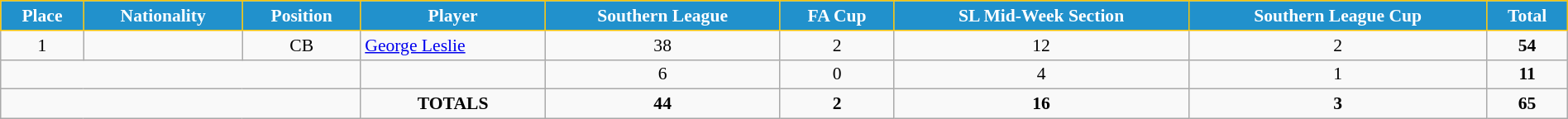<table class="wikitable" style="text-align:center; font-size:90%; width:100%;">
<tr>
<th style="background:#2191CC; color:white; border:1px solid #F7C408; text-align:center;">Place</th>
<th style="background:#2191CC; color:white; border:1px solid #F7C408; text-align:center;">Nationality</th>
<th style="background:#2191CC; color:white; border:1px solid #F7C408; text-align:center;">Position</th>
<th style="background:#2191CC; color:white; border:1px solid #F7C408; text-align:center;">Player</th>
<th style="background:#2191CC; color:white; border:1px solid #F7C408; text-align:center;">Southern League</th>
<th style="background:#2191CC; color:white; border:1px solid #F7C408; text-align:center;">FA Cup</th>
<th style="background:#2191CC; color:white; border:1px solid #F7C408; text-align:center;">SL Mid-Week Section</th>
<th style="background:#2191CC; color:white; border:1px solid #F7C408; text-align:center;">Southern League Cup</th>
<th style="background:#2191CC; color:white; border:1px solid #F7C408; text-align:center;">Total</th>
</tr>
<tr>
<td>1</td>
<td></td>
<td>CB</td>
<td align="left"><a href='#'>George Leslie</a></td>
<td>38</td>
<td>2</td>
<td>12</td>
<td>2</td>
<td><strong>54</strong></td>
</tr>
<tr>
<td colspan="3"></td>
<td></td>
<td>6</td>
<td>0</td>
<td>4</td>
<td>1</td>
<td><strong>11</strong></td>
</tr>
<tr>
<td colspan="3"></td>
<td><strong>TOTALS</strong></td>
<td><strong>44</strong></td>
<td><strong>2</strong></td>
<td><strong>16</strong></td>
<td><strong>3</strong></td>
<td><strong>65</strong></td>
</tr>
</table>
